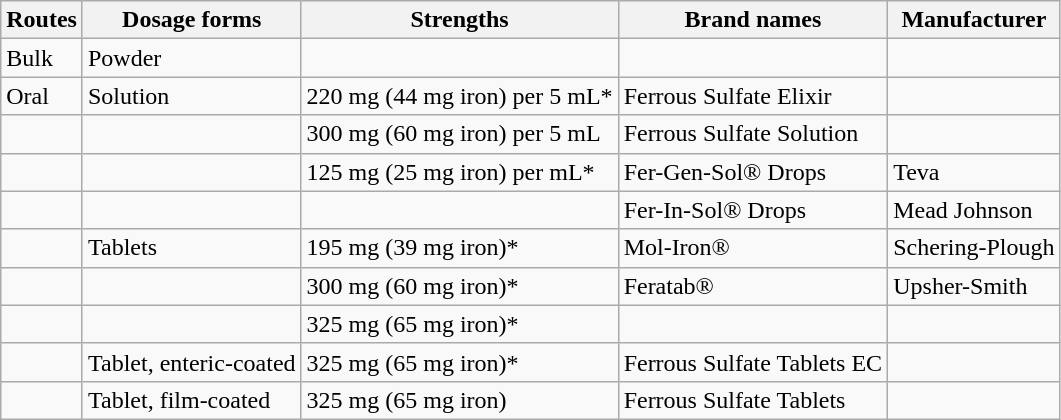<table class="wikitable">
<tr>
<th>Routes</th>
<th>Dosage forms</th>
<th>Strengths</th>
<th>Brand names</th>
<th>Manufacturer</th>
</tr>
<tr>
<td>Bulk</td>
<td>Powder</td>
<td></td>
<td></td>
<td></td>
</tr>
<tr>
<td>Oral</td>
<td>Solution</td>
<td>220 mg (44 mg iron) per 5 mL*</td>
<td>Ferrous Sulfate Elixir</td>
<td></td>
</tr>
<tr>
<td></td>
<td></td>
<td>300 mg (60 mg iron) per 5 mL</td>
<td>Ferrous Sulfate Solution</td>
<td></td>
</tr>
<tr>
<td></td>
<td></td>
<td>125 mg (25 mg iron) per mL*</td>
<td>Fer-Gen-Sol® Drops</td>
<td>Teva</td>
</tr>
<tr>
<td></td>
<td></td>
<td></td>
<td>Fer-In-Sol® Drops</td>
<td>Mead Johnson</td>
</tr>
<tr>
<td></td>
<td>Tablets</td>
<td>195 mg (39 mg iron)*</td>
<td>Mol-Iron®</td>
<td>Schering-Plough</td>
</tr>
<tr>
<td></td>
<td></td>
<td>300 mg (60 mg iron)*</td>
<td>Feratab®</td>
<td>Upsher-Smith</td>
</tr>
<tr>
<td></td>
<td></td>
<td>325 mg (65 mg iron)*</td>
<td></td>
<td></td>
</tr>
<tr>
<td></td>
<td>Tablet, enteric-coated</td>
<td>325 mg (65 mg iron)*</td>
<td>Ferrous Sulfate Tablets EC</td>
<td></td>
</tr>
<tr>
<td></td>
<td>Tablet, film-coated</td>
<td>325 mg (65 mg iron)</td>
<td>Ferrous Sulfate Tablets</td>
<td></td>
</tr>
</table>
